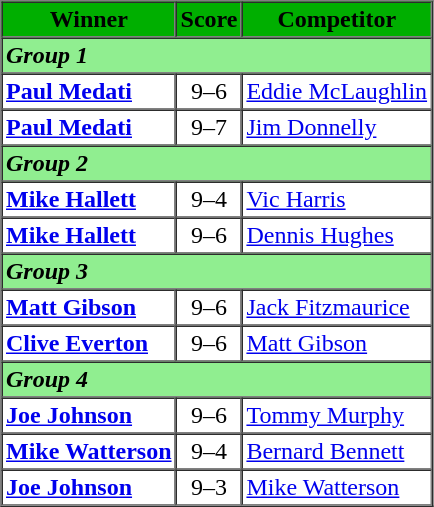<table border="1" cellpadding="2" cellspacing="0">
<tr style="background:#00AF00;">
<th>Winner</th>
<th>Score</th>
<th>Competitor</th>
</tr>
<tr style="text-align:left;">
<th colspan="6" style="text-align:left; background-color:LightGreen"><em>Group 1</em></th>
</tr>
<tr>
<td> <strong><a href='#'>Paul Medati</a></strong></td>
<td style="text-align:center;">9–6</td>
<td> <a href='#'>Eddie McLaughlin</a></td>
</tr>
<tr>
<td> <strong><a href='#'>Paul Medati</a></strong></td>
<td style="text-align:center;">9–7</td>
<td> <a href='#'>Jim Donnelly</a></td>
</tr>
<tr style="text-align:left;">
<th colspan="6" style="text-align:left; background-color:LightGreen"><em>Group 2</em></th>
</tr>
<tr>
<td> <strong><a href='#'>Mike Hallett</a></strong></td>
<td style="text-align:center;">9–4</td>
<td> <a href='#'>Vic Harris</a></td>
</tr>
<tr>
<td> <strong><a href='#'>Mike Hallett</a></strong></td>
<td style="text-align:center;">9–6</td>
<td> <a href='#'>Dennis Hughes</a></td>
</tr>
<tr style="text-align:left;">
<th colspan="6" style="text-align:left; background-color:LightGreen"><em>Group 3</em></th>
</tr>
<tr>
<td> <strong><a href='#'>Matt Gibson</a></strong></td>
<td style="text-align:center;">9–6</td>
<td> <a href='#'>Jack Fitzmaurice</a></td>
</tr>
<tr>
<td> <strong><a href='#'>Clive Everton</a></strong></td>
<td style="text-align:center;">9–6</td>
<td> <a href='#'>Matt Gibson</a></td>
</tr>
<tr style="text-align:left;">
<th colspan="6" style="text-align:left; background-color:LightGreen"><em>Group 4</em></th>
</tr>
<tr>
<td> <strong><a href='#'>Joe Johnson</a></strong></td>
<td style="text-align:center;">9–6</td>
<td> <a href='#'>Tommy Murphy</a></td>
</tr>
<tr>
<td> <strong><a href='#'>Mike Watterson</a></strong></td>
<td style="text-align:center;">9–4</td>
<td> <a href='#'>Bernard Bennett</a></td>
</tr>
<tr>
<td> <strong><a href='#'>Joe Johnson</a></strong></td>
<td style="text-align:center;">9–3</td>
<td> <a href='#'>Mike Watterson</a></td>
</tr>
</table>
